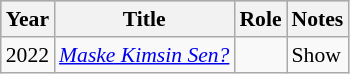<table class="wikitable" style="font-size: 90%;">
<tr style="background:#B0C4DE;">
<th>Year</th>
<th>Title</th>
<th>Role</th>
<th>Notes</th>
</tr>
<tr>
<td>2022</td>
<td><em><a href='#'>Maske Kimsin Sen?</a></em></td>
<td></td>
<td>Show</td>
</tr>
</table>
